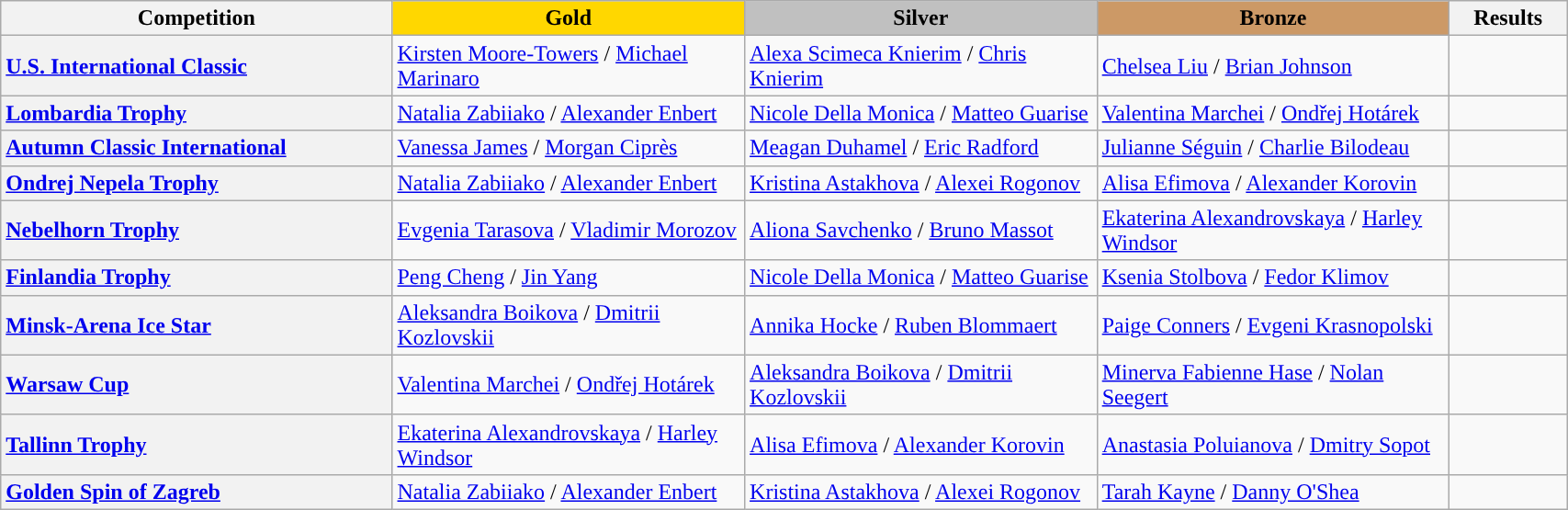<table class="wikitable unsortable" style="text-align:left; width:90%;">
<tr>
<th scope="col" style="text-align:center; width:25%;">Competition</th>
<td scope="col" style="text-align:center; width:22.5%; background:gold"><strong>Gold</strong></td>
<td scope="col" style="text-align:center; width:22.5%; background:silver"><strong>Silver</strong></td>
<td scope="col" style="text-align:center; width:22.5%; background:#c96"><strong>Bronze</strong></td>
<th scope="col" style="text-align:center; width:7.5%;">Results</th>
</tr>
<tr>
<th scope="row" style="text-align:left"> <a href='#'>U.S. International Classic</a></th>
<td> <a href='#'>Kirsten Moore-Towers</a> / <a href='#'>Michael Marinaro</a></td>
<td> <a href='#'>Alexa Scimeca Knierim</a> / <a href='#'>Chris Knierim</a></td>
<td> <a href='#'>Chelsea Liu</a> / <a href='#'>Brian Johnson</a></td>
<td></td>
</tr>
<tr>
<th scope="row" style="text-align:left"> <a href='#'>Lombardia Trophy</a></th>
<td> <a href='#'>Natalia Zabiiako</a> / <a href='#'>Alexander Enbert</a></td>
<td> <a href='#'>Nicole Della Monica</a> / <a href='#'>Matteo Guarise</a></td>
<td> <a href='#'>Valentina Marchei</a> / <a href='#'>Ondřej Hotárek</a></td>
<td></td>
</tr>
<tr>
<th scope="row" style="text-align:left"> <a href='#'>Autumn Classic International</a></th>
<td> <a href='#'>Vanessa James</a> / <a href='#'>Morgan Ciprès</a></td>
<td> <a href='#'>Meagan Duhamel</a> / <a href='#'>Eric Radford</a></td>
<td> <a href='#'>Julianne Séguin</a> / <a href='#'>Charlie Bilodeau</a></td>
<td></td>
</tr>
<tr>
<th scope="row" style="text-align:left"> <a href='#'>Ondrej Nepela Trophy</a></th>
<td> <a href='#'>Natalia Zabiiako</a> / <a href='#'>Alexander Enbert</a></td>
<td> <a href='#'>Kristina Astakhova</a> / <a href='#'>Alexei Rogonov</a></td>
<td> <a href='#'>Alisa Efimova</a> / <a href='#'>Alexander Korovin</a></td>
<td></td>
</tr>
<tr>
<th scope="row" style="text-align:left"> <a href='#'>Nebelhorn Trophy</a></th>
<td> <a href='#'>Evgenia Tarasova</a> / <a href='#'>Vladimir Morozov</a></td>
<td> <a href='#'>Aliona Savchenko</a> / <a href='#'>Bruno Massot</a></td>
<td> <a href='#'>Ekaterina Alexandrovskaya</a> / <a href='#'>Harley Windsor</a></td>
<td></td>
</tr>
<tr>
<th scope="row" style="text-align:left"> <a href='#'>Finlandia Trophy</a></th>
<td> <a href='#'>Peng Cheng</a> / <a href='#'>Jin Yang</a></td>
<td> <a href='#'>Nicole Della Monica</a> / <a href='#'>Matteo Guarise</a></td>
<td> <a href='#'>Ksenia Stolbova</a> / <a href='#'>Fedor Klimov</a></td>
<td></td>
</tr>
<tr>
<th scope="row" style="text-align:left"> <a href='#'>Minsk-Arena Ice Star</a></th>
<td> <a href='#'>Aleksandra Boikova</a> / <a href='#'>Dmitrii Kozlovskii</a></td>
<td> <a href='#'>Annika Hocke</a> / <a href='#'>Ruben Blommaert</a></td>
<td> <a href='#'>Paige Conners</a> / <a href='#'>Evgeni Krasnopolski</a></td>
<td></td>
</tr>
<tr>
<th scope="row" style="text-align:left"> <a href='#'>Warsaw Cup</a></th>
<td> <a href='#'>Valentina Marchei</a> / <a href='#'>Ondřej Hotárek</a></td>
<td> <a href='#'>Aleksandra Boikova</a> / <a href='#'>Dmitrii Kozlovskii</a></td>
<td> <a href='#'>Minerva Fabienne Hase</a> / <a href='#'>Nolan Seegert</a></td>
<td></td>
</tr>
<tr>
<th scope="row" style="text-align:left"> <a href='#'>Tallinn Trophy</a></th>
<td> <a href='#'>Ekaterina Alexandrovskaya</a> / <a href='#'>Harley Windsor</a></td>
<td> <a href='#'>Alisa Efimova</a> / <a href='#'>Alexander Korovin</a></td>
<td> <a href='#'>Anastasia Poluianova</a> / <a href='#'>Dmitry Sopot</a></td>
<td></td>
</tr>
<tr>
<th scope="row" style="text-align:left"> <a href='#'>Golden Spin of Zagreb</a></th>
<td> <a href='#'>Natalia Zabiiako</a> / <a href='#'>Alexander Enbert</a></td>
<td> <a href='#'>Kristina Astakhova</a> / <a href='#'>Alexei Rogonov</a></td>
<td> <a href='#'>Tarah Kayne</a> / <a href='#'>Danny O'Shea</a></td>
<td></td>
</tr>
</table>
